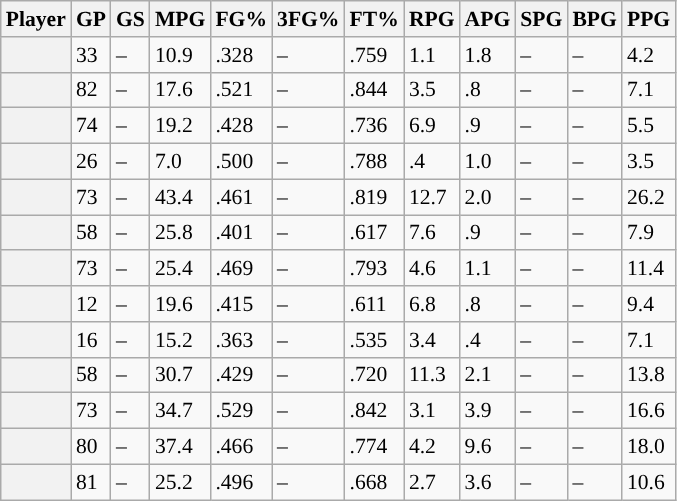<table class="wikitable sortable" style="font-size: 90%">
<tr>
<th scope="col">Player</th>
<th scope="col">GP</th>
<th scope="col">GS</th>
<th scope="col">MPG</th>
<th scope="col">FG%</th>
<th scope="col">3FG%</th>
<th scope="col">FT%</th>
<th scope="col">RPG</th>
<th scope="col">APG</th>
<th scope="col">SPG</th>
<th scope="col">BPG</th>
<th scope="col">PPG</th>
</tr>
<tr>
<th scope="row" style="text-align:left;"></th>
<td>33</td>
<td>–</td>
<td>10.9</td>
<td>.328</td>
<td>–</td>
<td>.759</td>
<td>1.1</td>
<td>1.8</td>
<td>–</td>
<td>–</td>
<td>4.2</td>
</tr>
<tr>
<th scope="row" style="text-align:left;"></th>
<td>82</td>
<td>–</td>
<td>17.6</td>
<td>.521</td>
<td>–</td>
<td>.844</td>
<td>3.5</td>
<td>.8</td>
<td>–</td>
<td>–</td>
<td>7.1</td>
</tr>
<tr>
<th scope="row" style="text-align:left;"></th>
<td>74</td>
<td>–</td>
<td>19.2</td>
<td>.428</td>
<td>–</td>
<td>.736</td>
<td>6.9</td>
<td>.9</td>
<td>–</td>
<td>–</td>
<td>5.5</td>
</tr>
<tr>
<th scope="row" style="text-align:left;"></th>
<td>26</td>
<td>–</td>
<td>7.0</td>
<td>.500</td>
<td>–</td>
<td>.788</td>
<td>.4</td>
<td>1.0</td>
<td>–</td>
<td>–</td>
<td>3.5</td>
</tr>
<tr>
<th scope="row" style="text-align:left;"></th>
<td>73</td>
<td>–</td>
<td>43.4</td>
<td>.461</td>
<td>–</td>
<td>.819</td>
<td>12.7</td>
<td>2.0</td>
<td>–</td>
<td>–</td>
<td>26.2</td>
</tr>
<tr>
<th scope="row" style="text-align:left;"></th>
<td>58</td>
<td>–</td>
<td>25.8</td>
<td>.401</td>
<td>–</td>
<td>.617</td>
<td>7.6</td>
<td>.9</td>
<td>–</td>
<td>–</td>
<td>7.9</td>
</tr>
<tr>
<th scope="row" style="text-align:left;"></th>
<td>73</td>
<td>–</td>
<td>25.4</td>
<td>.469</td>
<td>–</td>
<td>.793</td>
<td>4.6</td>
<td>1.1</td>
<td>–</td>
<td>–</td>
<td>11.4</td>
</tr>
<tr>
<th scope="row" style="text-align:left;"></th>
<td>12</td>
<td>–</td>
<td>19.6</td>
<td>.415</td>
<td>–</td>
<td>.611</td>
<td>6.8</td>
<td>.8</td>
<td>–</td>
<td>–</td>
<td>9.4</td>
</tr>
<tr>
<th scope="row" style="text-align:left;"></th>
<td>16</td>
<td>–</td>
<td>15.2</td>
<td>.363</td>
<td>–</td>
<td>.535</td>
<td>3.4</td>
<td>.4</td>
<td>–</td>
<td>–</td>
<td>7.1</td>
</tr>
<tr>
<th scope="row" style="text-align:left;"></th>
<td>58</td>
<td>–</td>
<td>30.7</td>
<td>.429</td>
<td>–</td>
<td>.720</td>
<td>11.3</td>
<td>2.1</td>
<td>–</td>
<td>–</td>
<td>13.8</td>
</tr>
<tr>
<th scope="row" style="text-align:left;"></th>
<td>73</td>
<td>–</td>
<td>34.7</td>
<td>.529</td>
<td>–</td>
<td>.842</td>
<td>3.1</td>
<td>3.9</td>
<td>–</td>
<td>–</td>
<td>16.6</td>
</tr>
<tr>
<th scope="row" style="text-align:left;"></th>
<td>80</td>
<td>–</td>
<td>37.4</td>
<td>.466</td>
<td>–</td>
<td>.774</td>
<td>4.2</td>
<td>9.6</td>
<td>–</td>
<td>–</td>
<td>18.0</td>
</tr>
<tr>
<th scope="row" style="text-align:left;"></th>
<td>81</td>
<td>–</td>
<td>25.2</td>
<td>.496</td>
<td>–</td>
<td>.668</td>
<td>2.7</td>
<td>3.6</td>
<td>–</td>
<td>–</td>
<td>10.6</td>
</tr>
</table>
